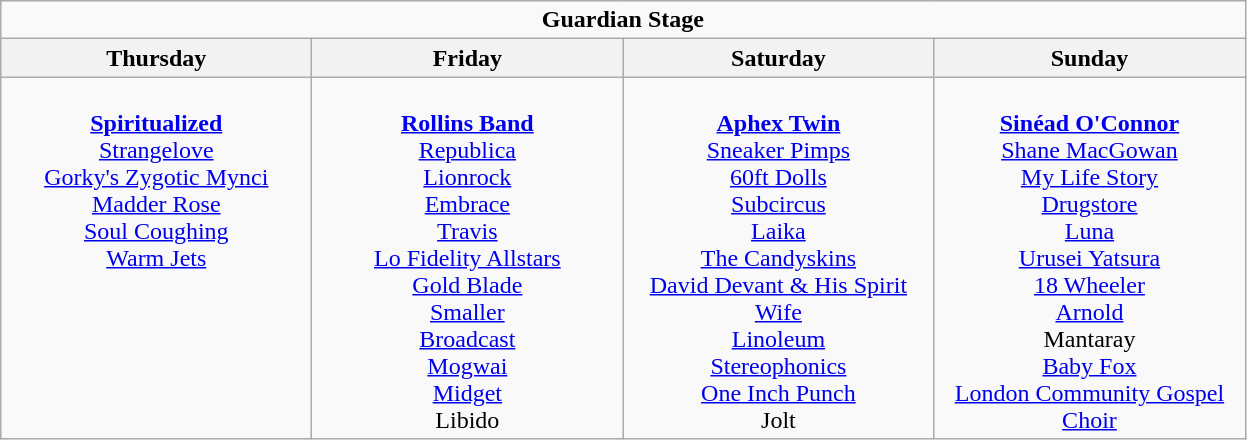<table class="wikitable">
<tr>
<td colspan="4" style="text-align:center;"><strong>Guardian Stage</strong></td>
</tr>
<tr>
<th>Thursday</th>
<th>Friday</th>
<th>Saturday</th>
<th>Sunday</th>
</tr>
<tr>
<td style="text-align:center; vertical-align:top; width:200px;"><br><strong><a href='#'>Spiritualized</a></strong><br>
<a href='#'>Strangelove</a><br>
<a href='#'>Gorky's Zygotic Mynci</a><br>
<a href='#'>Madder Rose</a><br>
<a href='#'>Soul Coughing</a><br>
<a href='#'>Warm Jets</a></td>
<td style="text-align:center; vertical-align:top; width:200px;"><br><strong><a href='#'>Rollins Band</a></strong><br>
<a href='#'>Republica</a><br>
<a href='#'>Lionrock</a><br>
<a href='#'>Embrace</a><br>
<a href='#'>Travis</a><br>
<a href='#'>Lo Fidelity Allstars</a><br>
<a href='#'>Gold Blade</a><br>
<a href='#'>Smaller</a><br>
<a href='#'>Broadcast</a><br>
<a href='#'>Mogwai</a><br>
<a href='#'>Midget</a><br>
Libido</td>
<td style="text-align:center; vertical-align:top; width:200px;"><br><strong><a href='#'>Aphex Twin</a></strong><br>
<a href='#'>Sneaker Pimps</a><br>
<a href='#'>60ft Dolls</a><br>
<a href='#'>Subcircus</a><br>
<a href='#'>Laika</a><br>
<a href='#'>The Candyskins</a><br>
<a href='#'>David Devant & His Spirit Wife</a><br>
<a href='#'>Linoleum</a><br>
<a href='#'>Stereophonics</a><br>
<a href='#'>One Inch Punch</a><br>
Jolt</td>
<td style="text-align:center; vertical-align:top; width:200px;"><br><strong><a href='#'>Sinéad O'Connor</a></strong><br>
<a href='#'>Shane MacGowan</a><br>
<a href='#'>My Life Story</a><br>
<a href='#'>Drugstore</a><br>
<a href='#'>Luna</a><br>
<a href='#'>Urusei Yatsura</a><br>
<a href='#'>18 Wheeler</a><br>
<a href='#'>Arnold</a><br>
Mantaray<br>
<a href='#'>Baby Fox</a><br>
<a href='#'>London Community Gospel Choir</a></td>
</tr>
</table>
